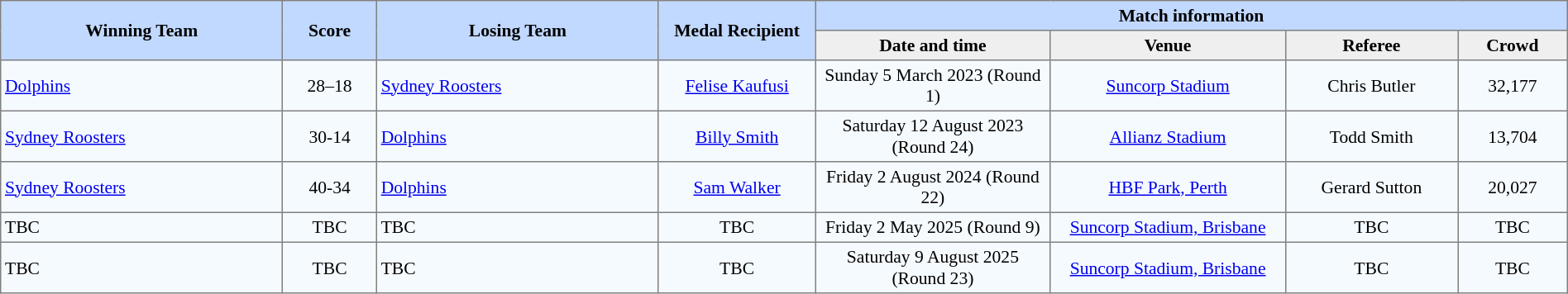<table border=1 style="border-collapse:collapse; font-size:90%;" cellpadding=3 cellspacing=0 width=100%>
<tr bgcolor=#C1D8FF>
<th rowspan=2 width=18%>Winning Team</th>
<th rowspan=2 width=6%>Score</th>
<th rowspan=2 width=18%>Losing Team</th>
<th rowspan=2 width=10%>Medal Recipient</th>
<th colspan=6>Match information</th>
</tr>
<tr bgcolor=#EFEFEF>
<th width=15%>Date and time</th>
<th width=15%>Venue</th>
<th width=11%>Referee</th>
<th width=7%>Crowd</th>
</tr>
<tr align=center bgcolor=#F5FAFF>
<td align=left> <a href='#'>Dolphins</a></td>
<td>28–18</td>
<td align=left> <a href='#'>Sydney Roosters</a></td>
<td><a href='#'>Felise Kaufusi</a></td>
<td>Sunday 5 March 2023 (Round 1)</td>
<td><a href='#'>Suncorp Stadium</a></td>
<td>Chris Butler</td>
<td>32,177</td>
</tr>
<tr align=center bgcolor=#F5FAFF>
<td align=left> <a href='#'>Sydney Roosters</a></td>
<td>30-14</td>
<td align=left> <a href='#'>Dolphins</a></td>
<td><a href='#'>Billy Smith</a></td>
<td>Saturday 12 August 2023 (Round 24)</td>
<td><a href='#'>Allianz Stadium</a></td>
<td>Todd Smith</td>
<td>13,704</td>
</tr>
<tr align=center bgcolor=#F5FAFF>
<td align=left> <a href='#'>Sydney Roosters</a></td>
<td>40-34</td>
<td align=left> <a href='#'>Dolphins</a></td>
<td><a href='#'>Sam Walker</a></td>
<td>Friday 2 August 2024 (Round 22)</td>
<td><a href='#'>HBF Park, Perth</a></td>
<td>Gerard Sutton</td>
<td>20,027</td>
</tr>
<tr align=center bgcolor=#F5FAFF>
<td align=left>TBC</td>
<td>TBC</td>
<td align=left>TBC</td>
<td>TBC</td>
<td>Friday 2 May 2025 (Round 9)</td>
<td><a href='#'>Suncorp Stadium, Brisbane</a></td>
<td>TBC</td>
<td>TBC</td>
</tr>
<tr align=center bgcolor=#F5FAFF>
<td align=left>TBC</td>
<td>TBC</td>
<td align=left>TBC</td>
<td>TBC</td>
<td>Saturday 9 August 2025 (Round 23)</td>
<td><a href='#'>Suncorp Stadium, Brisbane</a></td>
<td>TBC</td>
<td>TBC</td>
</tr>
</table>
